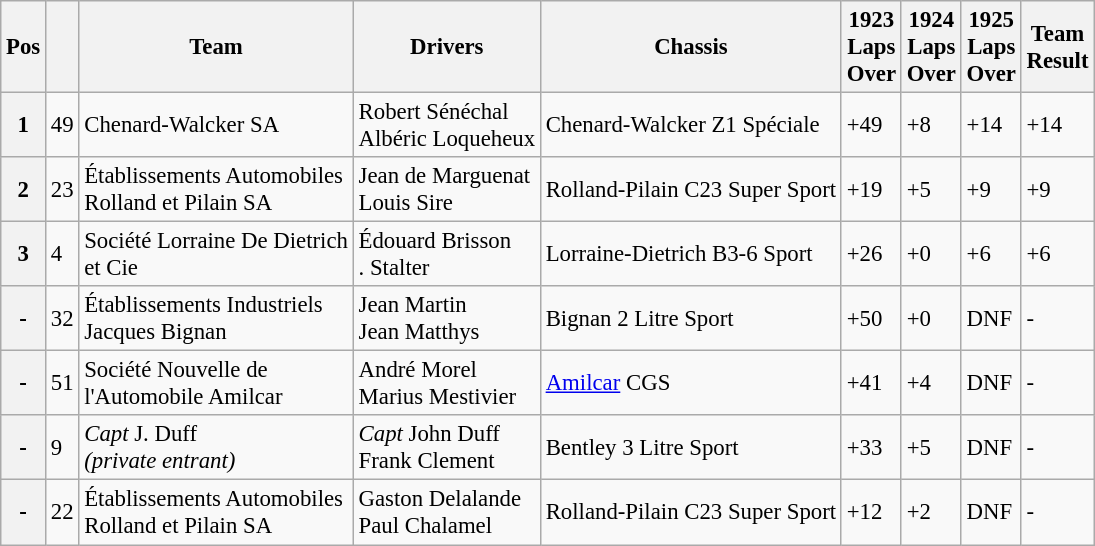<table class="wikitable" style="font-size: 95%;">
<tr>
<th>Pos</th>
<th></th>
<th>Team</th>
<th>Drivers</th>
<th>Chassis</th>
<th>1923<br>Laps<br>Over</th>
<th>1924<br>Laps<br>Over</th>
<th>1925<br>Laps<br>Over</th>
<th>Team<br>Result</th>
</tr>
<tr>
<th>1</th>
<td>49</td>
<td> Chenard-Walcker SA</td>
<td> Robert Sénéchal<br> Albéric Loqueheux</td>
<td>Chenard-Walcker Z1 Spéciale</td>
<td>+49</td>
<td>+8</td>
<td>+14</td>
<td>+14</td>
</tr>
<tr>
<th>2</th>
<td>23</td>
<td> Établissements Automobiles<br>Rolland et Pilain SA</td>
<td> Jean de Marguenat<br> Louis Sire</td>
<td>Rolland-Pilain C23 Super Sport</td>
<td>+19</td>
<td>+5</td>
<td>+9</td>
<td>+9</td>
</tr>
<tr>
<th>3</th>
<td>4</td>
<td> Société Lorraine De Dietrich<br> et Cie</td>
<td> Édouard Brisson<br>  . Stalter</td>
<td>Lorraine-Dietrich B3-6 Sport</td>
<td>+26</td>
<td>+0</td>
<td>+6</td>
<td>+6</td>
</tr>
<tr>
<th>-</th>
<td>32</td>
<td> Établissements Industriels<br>Jacques Bignan</td>
<td> Jean Martin <br> Jean Matthys</td>
<td>Bignan 2 Litre Sport</td>
<td>+50</td>
<td>+0</td>
<td>DNF</td>
<td>-</td>
</tr>
<tr>
<th>-</th>
<td>51</td>
<td> Société Nouvelle de<br>l'Automobile Amilcar</td>
<td> André Morel <br> Marius Mestivier</td>
<td><a href='#'>Amilcar</a> CGS</td>
<td>+41</td>
<td>+4</td>
<td>DNF</td>
<td>-</td>
</tr>
<tr>
<th>-</th>
<td>9</td>
<td> <em>Capt</em> J. Duff<br><em>(private entrant)</em></td>
<td> <em>Capt</em> John Duff<br> Frank Clement</td>
<td>Bentley 3 Litre Sport</td>
<td>+33</td>
<td>+5</td>
<td>DNF</td>
<td>-</td>
</tr>
<tr>
<th>-</th>
<td>22</td>
<td> Établissements Automobiles<br>Rolland et Pilain SA</td>
<td> Gaston Delalande<br> Paul Chalamel</td>
<td>Rolland-Pilain C23 Super Sport</td>
<td>+12</td>
<td>+2</td>
<td>DNF</td>
<td>-</td>
</tr>
</table>
